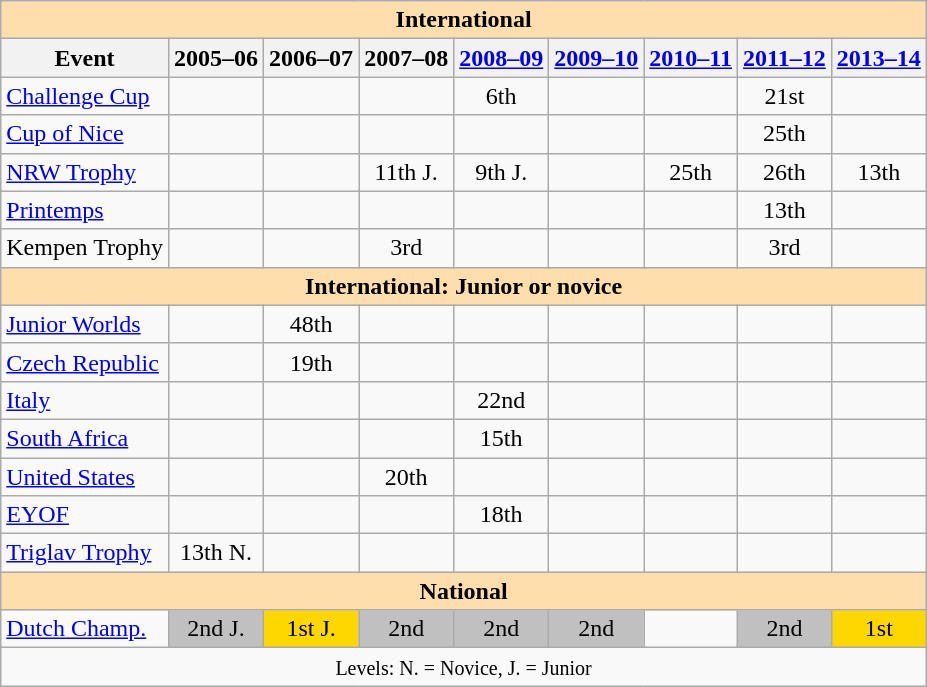<table class="wikitable" style="text-align:center">
<tr>
<th style="background-color: #ffdead; " colspan=9 align=center><strong>International</strong></th>
</tr>
<tr>
<th>Event</th>
<th>2005–06</th>
<th>2006–07</th>
<th>2007–08</th>
<th><a href='#'>2008–09</a></th>
<th><a href='#'>2009–10</a></th>
<th><a href='#'>2010–11</a></th>
<th><a href='#'>2011–12</a></th>
<th><a href='#'>2013–14</a></th>
</tr>
<tr>
<td align=left><a href='#'>Challenge Cup</a></td>
<td></td>
<td></td>
<td></td>
<td>6th</td>
<td></td>
<td></td>
<td>21st</td>
<td></td>
</tr>
<tr>
<td align=left><a href='#'>Cup of Nice</a></td>
<td></td>
<td></td>
<td></td>
<td></td>
<td></td>
<td></td>
<td>25th</td>
<td></td>
</tr>
<tr>
<td align=left><a href='#'>NRW Trophy</a></td>
<td></td>
<td></td>
<td>11th J.</td>
<td>9th J.</td>
<td></td>
<td>25th</td>
<td>26th</td>
<td>13th</td>
</tr>
<tr>
<td align=left><a href='#'>Printemps</a></td>
<td></td>
<td></td>
<td></td>
<td></td>
<td></td>
<td></td>
<td>13th</td>
<td></td>
</tr>
<tr>
<td align=left>Kempen Trophy</td>
<td></td>
<td></td>
<td>3rd</td>
<td></td>
<td></td>
<td></td>
<td>3rd</td>
<td></td>
</tr>
<tr>
<th style="background-color: #ffdead; " colspan=9 align=center><strong>International: Junior or novice</strong></th>
</tr>
<tr>
<td align=left><a href='#'>Junior Worlds</a></td>
<td></td>
<td>48th</td>
<td></td>
<td></td>
<td></td>
<td></td>
<td></td>
<td></td>
</tr>
<tr>
<td align=left> <a href='#'>Czech Republic</a></td>
<td></td>
<td>19th</td>
<td></td>
<td></td>
<td></td>
<td></td>
<td></td>
<td></td>
</tr>
<tr>
<td align=left> <a href='#'>Italy</a></td>
<td></td>
<td></td>
<td></td>
<td>22nd</td>
<td></td>
<td></td>
<td></td>
<td></td>
</tr>
<tr>
<td align=left> <a href='#'>South Africa</a></td>
<td></td>
<td></td>
<td></td>
<td>15th</td>
<td></td>
<td></td>
<td></td>
<td></td>
</tr>
<tr>
<td align=left> <a href='#'>United States</a></td>
<td></td>
<td></td>
<td>20th</td>
<td></td>
<td></td>
<td></td>
<td></td>
<td></td>
</tr>
<tr>
<td align=left><a href='#'>EYOF</a></td>
<td></td>
<td></td>
<td></td>
<td>18th</td>
<td></td>
<td></td>
<td></td>
<td></td>
</tr>
<tr>
<td align=left><a href='#'>Triglav Trophy</a></td>
<td>13th N.</td>
<td></td>
<td></td>
<td></td>
<td></td>
<td></td>
<td></td>
<td></td>
</tr>
<tr>
<th style="background-color: #ffdead; " colspan=9 align=center><strong>National</strong></th>
</tr>
<tr>
<td align=left><a href='#'>Dutch Champ.</a></td>
<td bgcolor=silver>2nd J.</td>
<td bgcolor=gold>1st J.</td>
<td bgcolor=silver>2nd</td>
<td bgcolor=silver>2nd</td>
<td bgcolor=silver>2nd</td>
<td></td>
<td bgcolor=silver>2nd</td>
<td bgcolor=gold>1st</td>
</tr>
<tr>
<td colspan=9 align=center><small> Levels: N. = Novice, J. = Junior </small></td>
</tr>
</table>
